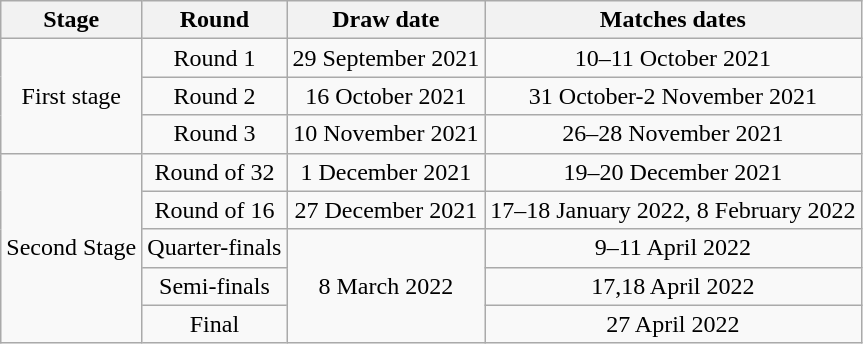<table class="wikitable" style="text-align:center">
<tr>
<th>Stage</th>
<th>Round</th>
<th>Draw date</th>
<th>Matches dates</th>
</tr>
<tr>
<td rowspan=3>First stage</td>
<td>Round 1</td>
<td>29 September 2021</td>
<td>10–11 October 2021</td>
</tr>
<tr>
<td>Round 2</td>
<td>16 October 2021</td>
<td>31 October-2 November 2021</td>
</tr>
<tr>
<td>Round 3</td>
<td>10 November 2021</td>
<td>26–28 November 2021</td>
</tr>
<tr>
<td rowspan=5>Second Stage</td>
<td>Round of 32</td>
<td>1 December 2021</td>
<td>19–20 December 2021</td>
</tr>
<tr>
<td>Round of 16</td>
<td>27 December 2021</td>
<td>17–18 January 2022, 8 February 2022</td>
</tr>
<tr>
<td>Quarter-finals</td>
<td rowspan=3>8 March 2022</td>
<td>9–11 April 2022</td>
</tr>
<tr>
<td>Semi-finals</td>
<td>17,18 April 2022</td>
</tr>
<tr>
<td>Final</td>
<td>27 April 2022</td>
</tr>
</table>
